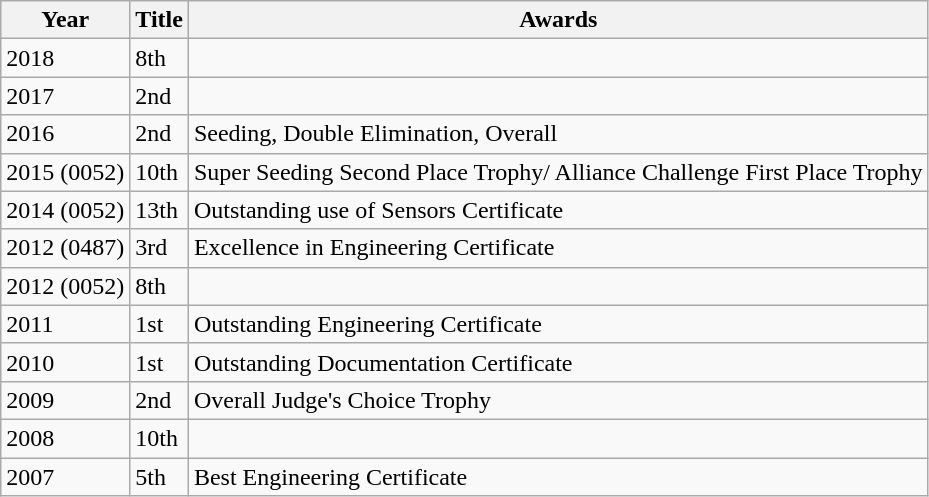<table class= "wikitable">
<tr>
<th>Year</th>
<th>Title</th>
<th>Awards</th>
</tr>
<tr>
<td>2018</td>
<td>8th</td>
<td></td>
</tr>
<tr>
<td>2017</td>
<td>2nd</td>
<td></td>
</tr>
<tr>
<td>2016</td>
<td>2nd</td>
<td>Seeding, Double Elimination, Overall</td>
</tr>
<tr>
<td>2015 (0052)</td>
<td>10th</td>
<td>Super Seeding Second Place Trophy/ Alliance Challenge First Place Trophy</td>
</tr>
<tr>
<td>2014 (0052)</td>
<td>13th</td>
<td>Outstanding use of Sensors Certificate</td>
</tr>
<tr>
<td>2012 (0487)</td>
<td>3rd</td>
<td>Excellence in Engineering Certificate</td>
</tr>
<tr>
<td>2012 (0052)</td>
<td>8th</td>
<td></td>
</tr>
<tr>
<td>2011</td>
<td>1st</td>
<td>Outstanding Engineering Certificate</td>
</tr>
<tr>
<td>2010</td>
<td>1st</td>
<td>Outstanding Documentation Certificate</td>
</tr>
<tr>
<td>2009</td>
<td>2nd</td>
<td>Overall Judge's Choice Trophy</td>
</tr>
<tr>
<td>2008</td>
<td>10th</td>
<td></td>
</tr>
<tr>
<td>2007</td>
<td>5th</td>
<td>Best Engineering Certificate</td>
</tr>
</table>
